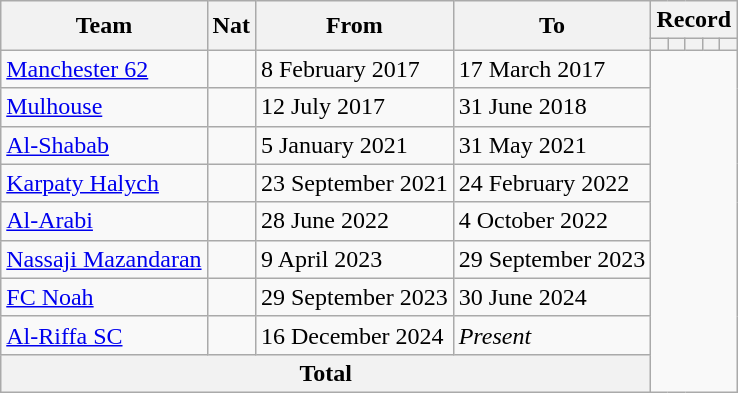<table class=wikitable style=text-align:center>
<tr>
<th rowspan=2>Team</th>
<th rowspan=2>Nat</th>
<th rowspan=2>From</th>
<th rowspan=2>To</th>
<th colspan=5>Record</th>
</tr>
<tr>
<th></th>
<th></th>
<th></th>
<th></th>
<th></th>
</tr>
<tr>
<td align=left><a href='#'>Manchester 62</a></td>
<td align=left></td>
<td align=left>8 February 2017</td>
<td align=left>17 March 2017<br></td>
</tr>
<tr>
<td align=left><a href='#'>Mulhouse</a></td>
<td align=left></td>
<td align=left>12 July 2017</td>
<td align=left>31 June 2018<br></td>
</tr>
<tr>
<td align=left><a href='#'>Al-Shabab</a></td>
<td align=left></td>
<td align=left>5 January 2021</td>
<td align=left>31 May 2021<br></td>
</tr>
<tr>
<td align=left><a href='#'>Karpaty Halych</a></td>
<td align=left></td>
<td align=left>23 September 2021</td>
<td align=left>24 February 2022<br></td>
</tr>
<tr>
<td align=left><a href='#'>Al-Arabi</a></td>
<td align=left></td>
<td align=left>28 June 2022</td>
<td align=left>4 October 2022<br></td>
</tr>
<tr>
<td align=left><a href='#'>Nassaji Mazandaran</a></td>
<td align=left></td>
<td align=left>9 April 2023</td>
<td align=left>29 September 2023<br></td>
</tr>
<tr>
<td align=left><a href='#'>FC Noah</a></td>
<td align=left></td>
<td align=left>29 September 2023</td>
<td align=left>30 June 2024<br></td>
</tr>
<tr>
<td align=left><a href='#'>Al-Riffa SC</a></td>
<td align=left></td>
<td align=left>16 December 2024</td>
<td align=left><em>Present</em><br></td>
</tr>
<tr>
<th colspan=4>Total<br></th>
</tr>
</table>
